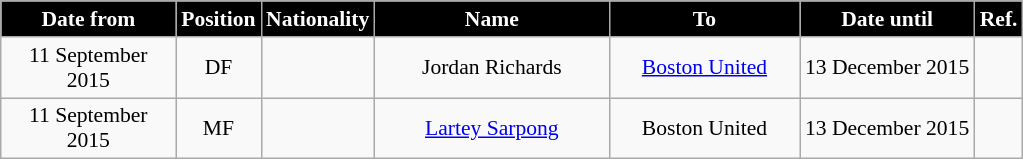<table class="wikitable"  style="text-align:center; font-size:90%; ">
<tr>
<th style="background:#000000; color:#FFFFFF; width:110px;">Date from</th>
<th style="background:#000000; color:#FFFFFF; width:50px;">Position</th>
<th style="background:#000000; color:#FFFFFF; width:50px;">Nationality</th>
<th style="background:#000000; color:#FFFFFF; width:150px;">Name</th>
<th style="background:#000000; color:#FFFFFF; width:120px;">To</th>
<th style="background:#000000; color:#FFFFFF; width:110px;">Date until</th>
<th style="background:#000000; color:#FFFFFF; width:25px;">Ref.</th>
</tr>
<tr>
<td>11 September 2015</td>
<td>DF</td>
<td></td>
<td>Jordan Richards</td>
<td><a href='#'>Boston United</a></td>
<td>13 December 2015</td>
<td></td>
</tr>
<tr>
<td>11 September 2015</td>
<td>MF</td>
<td></td>
<td><a href='#'>Lartey Sarpong</a></td>
<td>Boston United</td>
<td>13 December 2015</td>
<td></td>
</tr>
</table>
